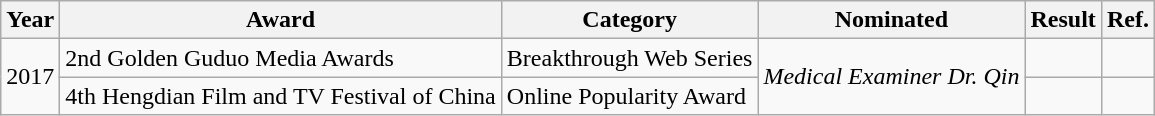<table class="wikitable">
<tr>
<th>Year</th>
<th>Award</th>
<th>Category</th>
<th>Nominated</th>
<th>Result</th>
<th>Ref.</th>
</tr>
<tr>
<td rowspan=2>2017</td>
<td rowspan=1>2nd Golden Guduo Media Awards</td>
<td>Breakthrough Web Series</td>
<td rowspan=2><em>Medical Examiner Dr. Qin</em></td>
<td></td>
<td></td>
</tr>
<tr>
<td>4th Hengdian Film and TV Festival of China</td>
<td>Online Popularity Award</td>
<td></td>
<td></td>
</tr>
</table>
